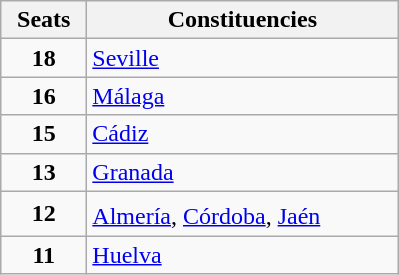<table class="wikitable" style="text-align:left;">
<tr>
<th width="50">Seats</th>
<th width="200">Constituencies</th>
</tr>
<tr>
<td align="center"><strong>18</strong></td>
<td><a href='#'>Seville</a></td>
</tr>
<tr>
<td align="center"><strong>16</strong></td>
<td><a href='#'>Málaga</a></td>
</tr>
<tr>
<td align="center"><strong>15</strong></td>
<td><a href='#'>Cádiz</a></td>
</tr>
<tr>
<td align="center"><strong>13</strong></td>
<td><a href='#'>Granada</a></td>
</tr>
<tr>
<td align="center"><strong>12</strong></td>
<td><a href='#'>Almería</a><sup></sup>, <a href='#'>Córdoba</a><sup></sup>, <a href='#'>Jaén</a></td>
</tr>
<tr>
<td align="center"><strong>11</strong></td>
<td><a href='#'>Huelva</a></td>
</tr>
</table>
